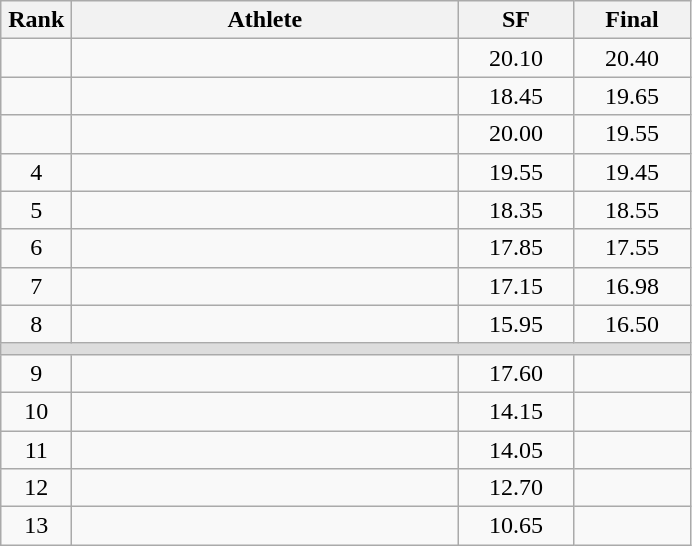<table class=wikitable style="text-align:center">
<tr>
<th width=40>Rank</th>
<th width=250>Athlete</th>
<th width=70>SF</th>
<th width=70>Final</th>
</tr>
<tr>
<td></td>
<td align=left></td>
<td>20.10</td>
<td>20.40</td>
</tr>
<tr>
<td></td>
<td align=left></td>
<td>18.45</td>
<td>19.65</td>
</tr>
<tr>
<td></td>
<td align=left></td>
<td>20.00</td>
<td>19.55</td>
</tr>
<tr>
<td>4</td>
<td align=left></td>
<td>19.55</td>
<td>19.45</td>
</tr>
<tr>
<td>5</td>
<td align=left></td>
<td>18.35</td>
<td>18.55</td>
</tr>
<tr>
<td>6</td>
<td align=left></td>
<td>17.85</td>
<td>17.55</td>
</tr>
<tr>
<td>7</td>
<td align=left></td>
<td>17.15</td>
<td>16.98</td>
</tr>
<tr>
<td>8</td>
<td align=left></td>
<td>15.95</td>
<td>16.50</td>
</tr>
<tr bgcolor=#DDDDDD>
<td colspan=4></td>
</tr>
<tr>
<td>9</td>
<td align=left></td>
<td>17.60</td>
<td></td>
</tr>
<tr>
<td>10</td>
<td align=left></td>
<td>14.15</td>
<td></td>
</tr>
<tr>
<td>11</td>
<td align=left></td>
<td>14.05</td>
<td></td>
</tr>
<tr>
<td>12</td>
<td align=left></td>
<td>12.70</td>
<td></td>
</tr>
<tr>
<td>13</td>
<td align=left></td>
<td>10.65</td>
<td></td>
</tr>
</table>
